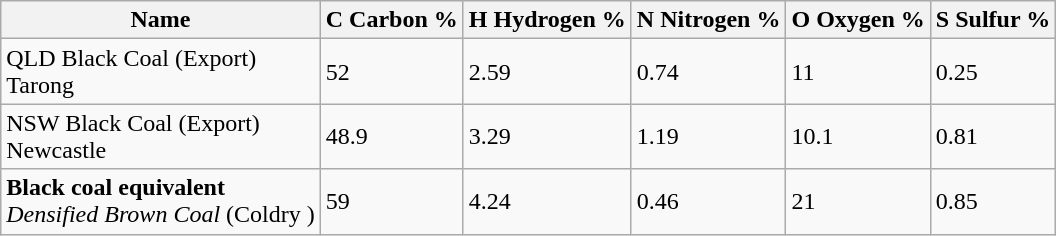<table class="wikitable">
<tr>
<th>Name</th>
<th>C Carbon %</th>
<th>H Hydrogen  %</th>
<th>N Nitrogen %</th>
<th>O Oxygen %</th>
<th>S Sulfur %</th>
</tr>
<tr>
<td>QLD Black Coal (Export)<br>Tarong</td>
<td>52</td>
<td>2.59</td>
<td>0.74</td>
<td>11</td>
<td>0.25</td>
</tr>
<tr>
<td>NSW Black Coal (Export)<br>Newcastle</td>
<td>48.9</td>
<td>3.29</td>
<td>1.19</td>
<td>10.1</td>
<td>0.81</td>
</tr>
<tr>
<td><strong>Black coal equivalent</strong><br><em>Densified Brown Coal</em> (Coldry )</td>
<td>59</td>
<td>4.24</td>
<td>0.46</td>
<td>21</td>
<td>0.85</td>
</tr>
</table>
